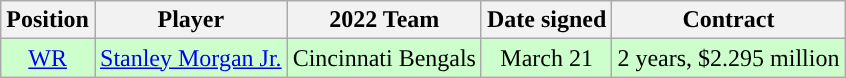<table class="wikitable" style="text-align:center">
<tr>
<th>Position</th>
<th>Player</th>
<th>2022 Team</th>
<th>Date signed</th>
<th>Contract</th>
</tr>
<tr style="background:#cfc;">
<td><a href='#'>WR</a></td>
<td><a href='#'>Stanley Morgan Jr.</a></td>
<td>Cincinnati Bengals</td>
<td>March 21</td>
<td>2 years, $2.295 million</td>
</tr>
</table>
